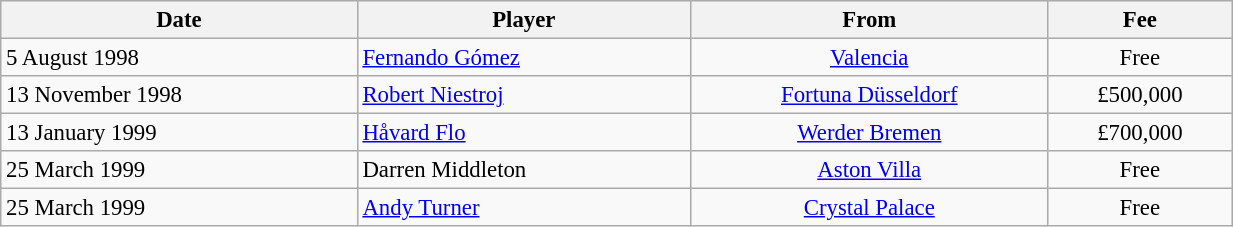<table class="wikitable" style="text-align:center; font-size:95%;width:65%; text-align:left">
<tr>
<th><strong>Date</strong></th>
<th><strong>Player</strong></th>
<th><strong>From</strong></th>
<th><strong>Fee</strong></th>
</tr>
<tr --->
<td>5 August 1998</td>
<td> <a href='#'>Fernando Gómez</a></td>
<td align="center"> <a href='#'>Valencia</a></td>
<td align="center">Free</td>
</tr>
<tr --->
<td>13 November 1998</td>
<td> <a href='#'>Robert Niestroj</a></td>
<td align="center"> <a href='#'>Fortuna Düsseldorf</a></td>
<td align="center">£500,000</td>
</tr>
<tr --->
<td>13 January 1999</td>
<td> <a href='#'>Håvard Flo</a></td>
<td align="center"> <a href='#'>Werder Bremen</a></td>
<td align="center">£700,000</td>
</tr>
<tr --->
<td>25 March 1999</td>
<td> Darren Middleton</td>
<td align="center"><a href='#'>Aston Villa</a></td>
<td align="center">Free</td>
</tr>
<tr --->
<td>25 March 1999</td>
<td> <a href='#'>Andy Turner</a></td>
<td align="center"><a href='#'>Crystal Palace</a></td>
<td align="center">Free</td>
</tr>
</table>
